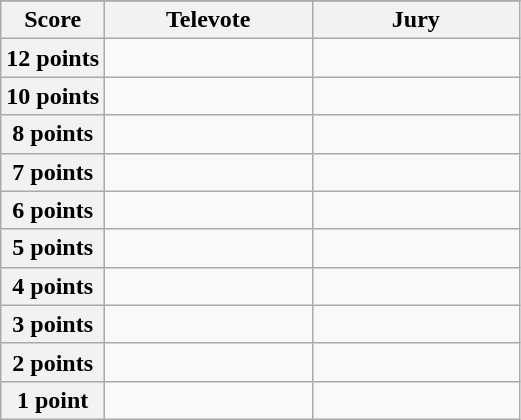<table class="wikitable">
<tr>
</tr>
<tr>
<th scope="col" width="20%">Score</th>
<th scope="col" width="40%">Televote</th>
<th scope="col" width="40%">Jury</th>
</tr>
<tr>
<th scope="row">12 points</th>
<td></td>
<td></td>
</tr>
<tr>
<th scope="row">10 points</th>
<td></td>
<td></td>
</tr>
<tr>
<th scope="row">8 points</th>
<td></td>
<td></td>
</tr>
<tr>
<th scope="row">7 points</th>
<td></td>
<td></td>
</tr>
<tr>
<th scope="row">6 points</th>
<td></td>
<td></td>
</tr>
<tr>
<th scope="row">5 points</th>
<td></td>
<td></td>
</tr>
<tr>
<th scope="row">4 points</th>
<td></td>
<td></td>
</tr>
<tr>
<th scope="row">3 points</th>
<td></td>
<td></td>
</tr>
<tr>
<th scope="row">2 points</th>
<td></td>
<td></td>
</tr>
<tr>
<th scope="row">1 point</th>
<td></td>
<td></td>
</tr>
</table>
